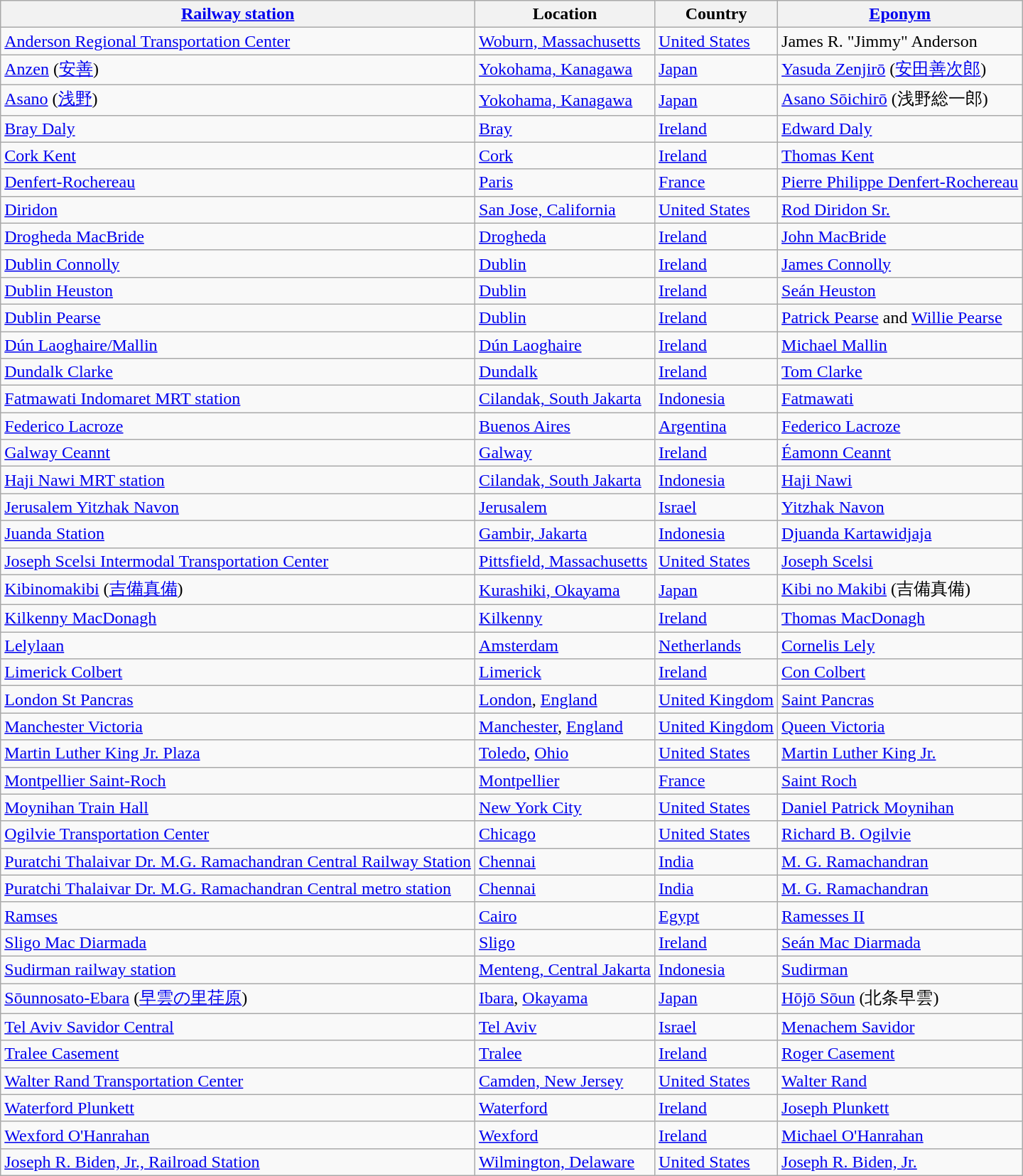<table class="wikitable sortable">
<tr>
<th><a href='#'>Railway station</a></th>
<th>Location</th>
<th>Country</th>
<th><a href='#'>Eponym</a></th>
</tr>
<tr>
<td><a href='#'>Anderson Regional Transportation Center</a></td>
<td><a href='#'>Woburn, Massachusetts</a></td>
<td><a href='#'>United States</a></td>
<td>James R. "Jimmy" Anderson</td>
</tr>
<tr>
<td><a href='#'>Anzen</a> (<a href='#'>安善</a>)</td>
<td><a href='#'>Yokohama, Kanagawa</a></td>
<td><a href='#'>Japan</a></td>
<td><a href='#'>Yasuda Zenjirō</a> (<a href='#'>安田善次郎</a>)</td>
</tr>
<tr>
<td><a href='#'>Asano</a> (<a href='#'>浅野</a>)</td>
<td><a href='#'>Yokohama, Kanagawa</a></td>
<td><a href='#'>Japan</a></td>
<td><a href='#'>Asano Sōichirō</a> (浅野総一郎)</td>
</tr>
<tr>
<td><a href='#'>Bray Daly</a></td>
<td><a href='#'>Bray</a></td>
<td><a href='#'>Ireland</a></td>
<td><a href='#'>Edward Daly</a></td>
</tr>
<tr>
<td><a href='#'>Cork Kent</a></td>
<td><a href='#'>Cork</a></td>
<td><a href='#'>Ireland</a></td>
<td><a href='#'>Thomas Kent</a></td>
</tr>
<tr>
<td><a href='#'>Denfert-Rochereau</a></td>
<td><a href='#'>Paris</a></td>
<td><a href='#'>France</a></td>
<td><a href='#'>Pierre Philippe Denfert-Rochereau</a></td>
</tr>
<tr>
<td><a href='#'>Diridon</a></td>
<td><a href='#'>San Jose, California</a></td>
<td><a href='#'>United States</a></td>
<td><a href='#'>Rod Diridon Sr.</a></td>
</tr>
<tr>
<td><a href='#'>Drogheda MacBride</a></td>
<td><a href='#'>Drogheda</a></td>
<td><a href='#'>Ireland</a></td>
<td><a href='#'>John MacBride</a></td>
</tr>
<tr>
<td><a href='#'>Dublin Connolly</a></td>
<td><a href='#'>Dublin</a></td>
<td><a href='#'>Ireland</a></td>
<td><a href='#'>James Connolly</a></td>
</tr>
<tr>
<td><a href='#'>Dublin Heuston</a></td>
<td><a href='#'>Dublin</a></td>
<td><a href='#'>Ireland</a></td>
<td><a href='#'>Seán Heuston</a></td>
</tr>
<tr>
<td><a href='#'>Dublin Pearse</a></td>
<td><a href='#'>Dublin</a></td>
<td><a href='#'>Ireland</a></td>
<td><a href='#'>Patrick Pearse</a> and <a href='#'>Willie Pearse</a></td>
</tr>
<tr>
<td><a href='#'>Dún Laoghaire/Mallin</a></td>
<td><a href='#'>Dún Laoghaire</a></td>
<td><a href='#'>Ireland</a></td>
<td><a href='#'>Michael Mallin</a></td>
</tr>
<tr>
<td><a href='#'>Dundalk Clarke</a></td>
<td><a href='#'>Dundalk</a></td>
<td><a href='#'>Ireland</a></td>
<td><a href='#'>Tom Clarke</a></td>
</tr>
<tr>
<td><a href='#'>Fatmawati Indomaret MRT station</a></td>
<td><a href='#'>Cilandak, South Jakarta</a></td>
<td><a href='#'>Indonesia</a></td>
<td><a href='#'>Fatmawati</a></td>
</tr>
<tr>
<td><a href='#'>Federico Lacroze</a></td>
<td><a href='#'>Buenos Aires</a></td>
<td><a href='#'>Argentina</a></td>
<td><a href='#'>Federico Lacroze</a></td>
</tr>
<tr>
<td><a href='#'>Galway Ceannt</a></td>
<td><a href='#'>Galway</a></td>
<td><a href='#'>Ireland</a></td>
<td><a href='#'>Éamonn Ceannt</a></td>
</tr>
<tr>
<td><a href='#'>Haji Nawi MRT station</a></td>
<td><a href='#'>Cilandak, South Jakarta</a></td>
<td><a href='#'>Indonesia</a></td>
<td><a href='#'>Haji Nawi</a></td>
</tr>
<tr>
<td><a href='#'>Jerusalem Yitzhak Navon</a></td>
<td><a href='#'>Jerusalem</a></td>
<td><a href='#'>Israel</a></td>
<td><a href='#'>Yitzhak Navon</a></td>
</tr>
<tr>
<td><a href='#'>Juanda Station</a></td>
<td><a href='#'>Gambir, Jakarta</a></td>
<td><a href='#'>Indonesia</a></td>
<td><a href='#'>Djuanda Kartawidjaja</a></td>
</tr>
<tr>
<td><a href='#'>Joseph Scelsi Intermodal Transportation Center</a></td>
<td><a href='#'>Pittsfield, Massachusetts</a></td>
<td><a href='#'>United States</a></td>
<td><a href='#'>Joseph Scelsi</a></td>
</tr>
<tr>
<td><a href='#'>Kibinomakibi</a> (<a href='#'>吉備真備</a>)</td>
<td><a href='#'>Kurashiki, Okayama</a></td>
<td><a href='#'>Japan</a></td>
<td><a href='#'>Kibi no Makibi</a> (吉備真備)</td>
</tr>
<tr>
<td><a href='#'>Kilkenny MacDonagh</a></td>
<td><a href='#'>Kilkenny</a></td>
<td><a href='#'>Ireland</a></td>
<td><a href='#'>Thomas MacDonagh</a></td>
</tr>
<tr>
<td><a href='#'>Lelylaan</a></td>
<td><a href='#'>Amsterdam</a></td>
<td><a href='#'>Netherlands</a></td>
<td><a href='#'>Cornelis Lely</a></td>
</tr>
<tr>
<td><a href='#'>Limerick Colbert</a></td>
<td><a href='#'>Limerick</a></td>
<td><a href='#'>Ireland</a></td>
<td><a href='#'>Con Colbert</a></td>
</tr>
<tr>
<td><a href='#'>London St Pancras</a></td>
<td><a href='#'>London</a>, <a href='#'>England</a></td>
<td><a href='#'>United Kingdom</a></td>
<td><a href='#'>Saint Pancras</a></td>
</tr>
<tr>
<td><a href='#'>Manchester Victoria</a></td>
<td><a href='#'>Manchester</a>, <a href='#'>England</a></td>
<td><a href='#'>United Kingdom</a></td>
<td><a href='#'>Queen Victoria</a></td>
</tr>
<tr>
<td><a href='#'>Martin Luther King Jr. Plaza</a></td>
<td><a href='#'>Toledo</a>, <a href='#'>Ohio</a></td>
<td><a href='#'>United States</a></td>
<td><a href='#'>Martin Luther King Jr.</a></td>
</tr>
<tr>
<td><a href='#'>Montpellier Saint-Roch</a></td>
<td><a href='#'>Montpellier</a></td>
<td><a href='#'>France</a></td>
<td><a href='#'>Saint Roch</a></td>
</tr>
<tr>
<td><a href='#'>Moynihan Train Hall</a></td>
<td><a href='#'>New York City</a></td>
<td><a href='#'>United States</a></td>
<td><a href='#'>Daniel Patrick Moynihan</a></td>
</tr>
<tr>
<td><a href='#'>Ogilvie Transportation Center</a></td>
<td><a href='#'>Chicago</a></td>
<td><a href='#'>United States</a></td>
<td><a href='#'>Richard B. Ogilvie</a></td>
</tr>
<tr>
<td><a href='#'>Puratchi Thalaivar Dr. M.G. Ramachandran Central Railway Station</a></td>
<td><a href='#'>Chennai</a></td>
<td><a href='#'>India</a></td>
<td><a href='#'>M. G. Ramachandran</a></td>
</tr>
<tr>
<td><a href='#'>Puratchi Thalaivar Dr. M.G. Ramachandran Central metro station</a></td>
<td><a href='#'>Chennai</a></td>
<td><a href='#'>India</a></td>
<td><a href='#'>M. G. Ramachandran</a></td>
</tr>
<tr>
<td><a href='#'>Ramses</a></td>
<td><a href='#'>Cairo</a></td>
<td><a href='#'>Egypt</a></td>
<td><a href='#'>Ramesses II</a></td>
</tr>
<tr>
<td><a href='#'>Sligo Mac Diarmada</a></td>
<td><a href='#'>Sligo</a></td>
<td><a href='#'>Ireland</a></td>
<td><a href='#'>Seán Mac Diarmada</a></td>
</tr>
<tr>
<td><a href='#'>Sudirman railway station</a></td>
<td><a href='#'>Menteng, Central Jakarta</a></td>
<td><a href='#'>Indonesia</a></td>
<td><a href='#'>Sudirman</a></td>
</tr>
<tr>
<td><a href='#'>Sōunnosato-Ebara</a> (<a href='#'>早雲の里荏原</a>)</td>
<td><a href='#'>Ibara</a>, <a href='#'>Okayama</a></td>
<td><a href='#'>Japan</a></td>
<td><a href='#'>Hōjō Sōun</a> (北条早雲)</td>
</tr>
<tr>
<td><a href='#'>Tel Aviv Savidor Central</a></td>
<td><a href='#'>Tel Aviv</a></td>
<td><a href='#'>Israel</a></td>
<td><a href='#'>Menachem Savidor</a></td>
</tr>
<tr>
<td><a href='#'>Tralee Casement</a></td>
<td><a href='#'>Tralee</a></td>
<td><a href='#'>Ireland</a></td>
<td><a href='#'>Roger Casement</a></td>
</tr>
<tr>
<td><a href='#'>Walter Rand Transportation Center</a></td>
<td><a href='#'>Camden, New Jersey</a></td>
<td><a href='#'>United States</a></td>
<td><a href='#'>Walter Rand</a></td>
</tr>
<tr>
<td><a href='#'>Waterford Plunkett</a></td>
<td><a href='#'>Waterford</a></td>
<td><a href='#'>Ireland</a></td>
<td><a href='#'>Joseph Plunkett</a></td>
</tr>
<tr>
<td><a href='#'>Wexford O'Hanrahan</a></td>
<td><a href='#'>Wexford</a></td>
<td><a href='#'>Ireland</a></td>
<td><a href='#'>Michael O'Hanrahan</a></td>
</tr>
<tr>
<td><a href='#'>Joseph R. Biden, Jr., Railroad Station</a></td>
<td><a href='#'>Wilmington, Delaware</a></td>
<td><a href='#'>United States</a></td>
<td><a href='#'>Joseph R. Biden, Jr.</a></td>
</tr>
</table>
